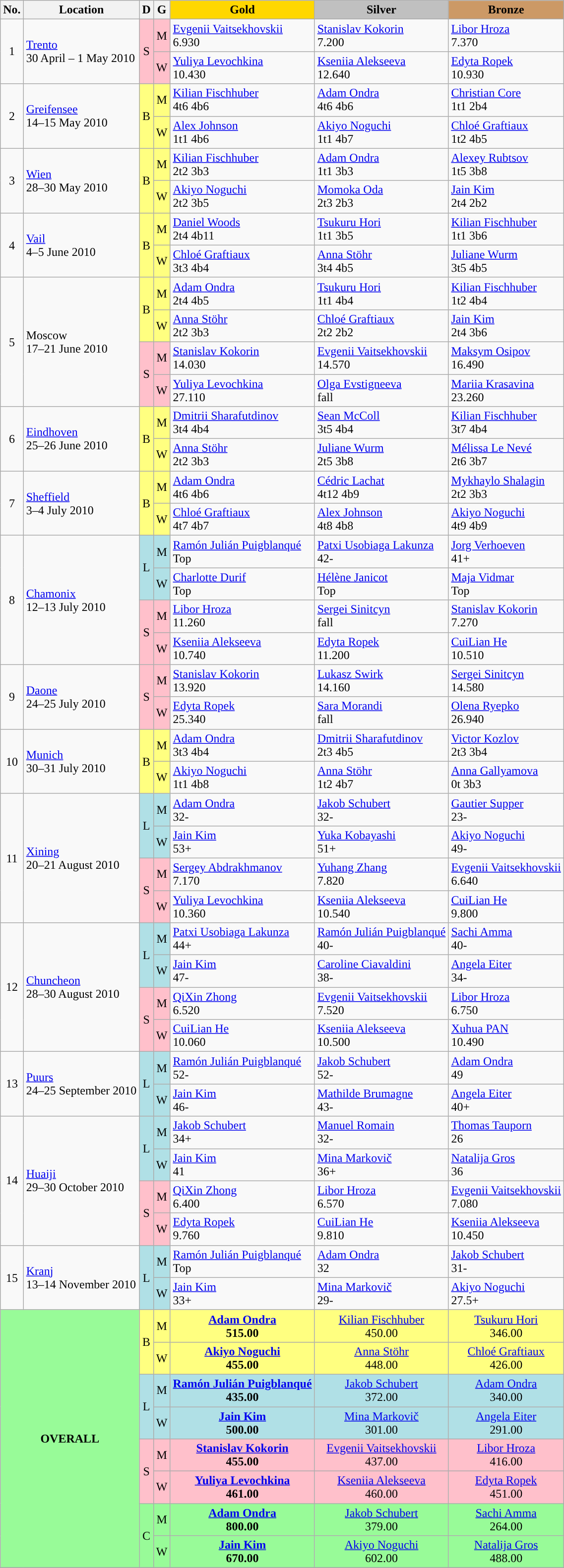<table class="wikitable sortable">
<tr>
<th>No.</th>
<th>Location</th>
<th>D</th>
<th>G</th>
<th style="background: gold">Gold</th>
<th style="background: silver">Silver</th>
<th style="background: #cc9966">Bronze</th>
</tr>
<tr>
<td rowspan=2 align="center">1</td>
<td rowspan=2> <a href='#'>Trento</a> <br> 30 April – 1 May 2010</td>
<td rowspan=2 align="center" style="background: Pink">S</td>
<td align="center" style="background: Pink">M</td>
<td> <a href='#'>Evgenii Vaitsekhovskii</a> <br> 6.930</td>
<td> <a href='#'>Stanislav Kokorin</a> <br> 7.200</td>
<td> <a href='#'>Libor Hroza</a> <br> 7.370</td>
</tr>
<tr>
<td align="center" style="background: Pink">W</td>
<td> <a href='#'>Yuliya Levochkina</a> <br> 10.430</td>
<td> <a href='#'>Kseniia Alekseeva</a> <br> 12.640</td>
<td> <a href='#'>Edyta Ropek</a> <br> 10.930</td>
</tr>
<tr>
<td rowspan=2 align="center">2</td>
<td rowspan=2> <a href='#'>Greifensee</a> <br> 14–15 May 2010</td>
<td rowspan=2  align="center" style="background: #ffff80">B</td>
<td align="center" style="background: #ffff80">M</td>
<td> <a href='#'>Kilian Fischhuber</a> <br> 4t6 4b6</td>
<td> <a href='#'>Adam Ondra</a> <br> 4t6 4b6</td>
<td> <a href='#'>Christian Core</a> <br> 1t1 2b4</td>
</tr>
<tr>
<td align="center" style="background: #ffff80">W</td>
<td> <a href='#'>Alex Johnson</a> <br> 1t1 4b6</td>
<td> <a href='#'>Akiyo Noguchi</a> <br> 1t1 4b7</td>
<td> <a href='#'>Chloé Graftiaux</a> <br> 1t2 4b5</td>
</tr>
<tr>
<td rowspan=2 align="center">3</td>
<td rowspan=2> <a href='#'>Wien</a> <br> 28–30 May 2010</td>
<td rowspan=2 align="center" style="background: #ffff80">B</td>
<td align="center" style="background: #ffff80">M</td>
<td> <a href='#'>Kilian Fischhuber</a> <br> 2t2 3b3</td>
<td> <a href='#'>Adam Ondra</a> <br> 1t1 3b3</td>
<td> <a href='#'>Alexey Rubtsov</a> <br> 1t5 3b8</td>
</tr>
<tr>
<td align="center" style="background: #ffff80">W</td>
<td> <a href='#'>Akiyo Noguchi</a> <br> 2t2 3b5</td>
<td> <a href='#'>Momoka Oda</a> <br> 2t3 2b3</td>
<td> <a href='#'>Jain Kim</a> <br> 2t4 2b2</td>
</tr>
<tr>
<td rowspan=2 align="center">4</td>
<td rowspan=2> <a href='#'>Vail</a> <br> 4–5 June 2010</td>
<td rowspan=2 align="center" style="background: #ffff80">B</td>
<td align="center" style="background: #ffff80">M</td>
<td> <a href='#'>Daniel Woods</a> <br> 2t4 4b11</td>
<td> <a href='#'>Tsukuru Hori</a> <br> 1t1 3b5</td>
<td> <a href='#'>Kilian Fischhuber</a> <br> 1t1 3b6</td>
</tr>
<tr>
<td align="center" style="background: #ffff80">W</td>
<td> <a href='#'>Chloé Graftiaux</a> <br> 3t3 4b4</td>
<td> <a href='#'>Anna Stöhr</a> <br> 3t4 4b5</td>
<td> <a href='#'>Juliane Wurm</a> <br> 3t5 4b5</td>
</tr>
<tr>
<td rowspan=4 align="center">5</td>
<td rowspan=4> Moscow <br> 17–21 June 2010</td>
<td rowspan=2  align="center" style="background: #ffff80">B</td>
<td align="center" style="background: #ffff80">M</td>
<td> <a href='#'>Adam Ondra</a> <br> 2t4 4b5</td>
<td> <a href='#'>Tsukuru Hori</a> <br> 1t1 4b4</td>
<td> <a href='#'>Kilian Fischhuber</a> <br> 1t2 4b4</td>
</tr>
<tr>
<td align="center" style="background: #ffff80">W</td>
<td> <a href='#'>Anna Stöhr</a> <br> 2t2 3b3</td>
<td> <a href='#'>Chloé Graftiaux</a> <br> 2t2 2b2</td>
<td> <a href='#'>Jain Kim</a> <br> 2t4 3b6</td>
</tr>
<tr>
<td rowspan=2 align="center" style="background: Pink">S</td>
<td align="center" style="background: Pink">M</td>
<td> <a href='#'>Stanislav Kokorin</a> <br> 14.030</td>
<td> <a href='#'>Evgenii Vaitsekhovskii</a> <br> 14.570</td>
<td> <a href='#'>Maksym Osipov</a> <br> 16.490</td>
</tr>
<tr>
<td align="center" style="background: Pink">W</td>
<td> <a href='#'>Yuliya Levochkina</a> <br> 27.110</td>
<td> <a href='#'>Olga Evstigneeva</a> <br> fall</td>
<td> <a href='#'>Mariia Krasavina</a> <br> 23.260</td>
</tr>
<tr>
<td rowspan=2 align="center">6</td>
<td rowspan=2> <a href='#'>Eindhoven</a> <br> 25–26 June 2010</td>
<td rowspan=2 align="center" style="background: #ffff80">B</td>
<td align="center" style="background: #ffff80">M</td>
<td> <a href='#'>Dmitrii Sharafutdinov</a> <br> 3t4 4b4</td>
<td> <a href='#'>Sean McColl</a> <br> 3t5 4b4</td>
<td> <a href='#'>Kilian Fischhuber</a> <br> 3t7 4b4</td>
</tr>
<tr>
<td align="center" style="background: #ffff80">W</td>
<td> <a href='#'>Anna Stöhr</a> <br> 2t2 3b3</td>
<td> <a href='#'>Juliane Wurm</a> <br> 2t5 3b8</td>
<td> <a href='#'>Mélissa Le Nevé</a> <br> 2t6 3b7</td>
</tr>
<tr>
<td rowspan=2 align="center">7</td>
<td rowspan=2> <a href='#'>Sheffield</a> <br> 3–4 July 2010</td>
<td rowspan=2 align="center" style="background: #ffff80">B</td>
<td align="center" style="background: #ffff80">M</td>
<td> <a href='#'>Adam Ondra</a> <br> 4t6 4b6</td>
<td> <a href='#'>Cédric Lachat</a> <br> 4t12 4b9</td>
<td> <a href='#'>Mykhaylo Shalagin</a> <br> 2t2 3b3</td>
</tr>
<tr>
<td align="center" style="background: #ffff80">W</td>
<td> <a href='#'>Chloé Graftiaux</a> <br> 4t7 4b7</td>
<td> <a href='#'>Alex Johnson</a> <br> 4t8 4b8</td>
<td> <a href='#'>Akiyo Noguchi</a> <br> 4t9 4b9</td>
</tr>
<tr>
<td rowspan=4 align="center">8</td>
<td rowspan=4> <a href='#'>Chamonix</a> <br> 12–13 July 2010</td>
<td rowspan=2 align="center" style="background: PowderBlue">L</td>
<td align="center" style="background: PowderBlue">M</td>
<td> <a href='#'>Ramón Julián Puigblanqué</a> <br> Top</td>
<td> <a href='#'>Patxi Usobiaga Lakunza</a> <br> 42-</td>
<td> <a href='#'>Jorg Verhoeven</a> <br> 41+</td>
</tr>
<tr>
<td align="center" style="background: PowderBlue">W</td>
<td> <a href='#'>Charlotte Durif</a> <br> Top</td>
<td> <a href='#'>Hélène Janicot</a> <br> Top</td>
<td> <a href='#'>Maja Vidmar</a> <br> Top</td>
</tr>
<tr>
<td rowspan=2 align="center" style="background: Pink">S</td>
<td align="center" style="background: Pink">M</td>
<td> <a href='#'>Libor Hroza</a> <br> 11.260</td>
<td> <a href='#'>Sergei Sinitcyn</a> <br> fall</td>
<td> <a href='#'>Stanislav Kokorin</a> <br> 7.270</td>
</tr>
<tr>
<td align="center" style="background: Pink">W</td>
<td> <a href='#'>Kseniia Alekseeva</a> <br> 10.740</td>
<td> <a href='#'>Edyta Ropek</a> <br> 11.200</td>
<td> <a href='#'>CuiLian He</a> <br> 10.510</td>
</tr>
<tr>
<td rowspan=2 align="center">9</td>
<td rowspan=2> <a href='#'>Daone</a> <br> 24–25 July 2010</td>
<td rowspan=2 align="center" style="background: Pink">S</td>
<td align="center" style="background: Pink">M</td>
<td> <a href='#'>Stanislav Kokorin</a> <br> 13.920</td>
<td> <a href='#'>Lukasz Swirk</a> <br> 14.160</td>
<td> <a href='#'>Sergei Sinitcyn</a> <br> 14.580</td>
</tr>
<tr>
<td align="center" style="background: Pink">W</td>
<td> <a href='#'>Edyta Ropek</a> <br> 25.340</td>
<td> <a href='#'>Sara Morandi</a> <br> fall</td>
<td> <a href='#'>Olena Ryepko</a> <br> 26.940</td>
</tr>
<tr>
<td rowspan=2 align="center">10</td>
<td rowspan=2> <a href='#'>Munich</a> <br> 30–31 July 2010</td>
<td rowspan=2 align="center" style="background: #ffff80">B</td>
<td align="center" style="background: #ffff80">M</td>
<td> <a href='#'>Adam Ondra</a> <br> 3t3 4b4</td>
<td> <a href='#'>Dmitrii Sharafutdinov</a> <br> 2t3 4b5</td>
<td> <a href='#'>Victor Kozlov</a> <br> 2t3 3b4</td>
</tr>
<tr>
<td align="center" style="background: #ffff80">W</td>
<td> <a href='#'>Akiyo Noguchi</a> <br> 1t1 4b8</td>
<td> <a href='#'>Anna Stöhr</a> <br> 1t2 4b7</td>
<td> <a href='#'>Anna Gallyamova</a> <br> 0t 3b3</td>
</tr>
<tr>
<td rowspan=4 align="center">11</td>
<td rowspan=4> <a href='#'>Xining</a> <br> 20–21 August 2010</td>
<td rowspan=2 align="center" style="background: PowderBlue">L</td>
<td align="center" style="background: PowderBlue">M</td>
<td> <a href='#'>Adam Ondra</a> <br> 32-</td>
<td> <a href='#'>Jakob Schubert</a> <br> 32-</td>
<td> <a href='#'>Gautier Supper</a> <br> 23-</td>
</tr>
<tr>
<td align="center" style="background: PowderBlue">W</td>
<td> <a href='#'>Jain Kim</a> <br> 53+</td>
<td> <a href='#'>Yuka Kobayashi</a> <br> 51+</td>
<td> <a href='#'>Akiyo Noguchi</a> <br> 49-</td>
</tr>
<tr>
<td rowspan=2 align="center" style="background: Pink">S</td>
<td align="center" style="background: Pink">M</td>
<td> <a href='#'>Sergey Abdrakhmanov</a> <br> 7.170</td>
<td> <a href='#'>Yuhang Zhang</a> <br> 7.820</td>
<td> <a href='#'>Evgenii Vaitsekhovskii</a> <br> 6.640</td>
</tr>
<tr>
<td align="center" style="background: Pink">W</td>
<td> <a href='#'>Yuliya Levochkina</a> <br> 10.360</td>
<td> <a href='#'>Kseniia Alekseeva</a> <br> 10.540</td>
<td> <a href='#'>CuiLian He</a> <br> 9.800</td>
</tr>
<tr>
<td rowspan=4 align="center">12</td>
<td rowspan=4> <a href='#'>Chuncheon</a> <br> 28–30 August 2010</td>
<td rowspan=2 align="center" style="background: PowderBlue">L</td>
<td align="center" style="background: PowderBlue">M</td>
<td> <a href='#'>Patxi Usobiaga Lakunza</a> <br> 44+</td>
<td> <a href='#'>Ramón Julián Puigblanqué</a> <br> 40-</td>
<td> <a href='#'>Sachi Amma</a> <br> 40-</td>
</tr>
<tr>
<td align="center" style="background: PowderBlue">W</td>
<td> <a href='#'>Jain Kim</a> <br> 47-</td>
<td> <a href='#'>Caroline Ciavaldini</a> <br> 38-</td>
<td> <a href='#'>Angela Eiter</a> <br> 34-</td>
</tr>
<tr>
<td rowspan=2 align="center" style="background: Pink">S</td>
<td align="center" style="background: Pink">M</td>
<td> <a href='#'>QiXin Zhong</a> <br> 6.520</td>
<td> <a href='#'>Evgenii Vaitsekhovskii</a> <br> 7.520</td>
<td> <a href='#'>Libor Hroza</a> <br> 6.750</td>
</tr>
<tr>
<td align="center" style="background: Pink">W</td>
<td> <a href='#'>CuiLian He</a> <br> 10.060</td>
<td> <a href='#'>Kseniia Alekseeva</a> <br> 10.500</td>
<td> <a href='#'>Xuhua PAN</a> <br> 10.490</td>
</tr>
<tr>
<td rowspan=2 align="center">13</td>
<td rowspan=2> <a href='#'>Puurs</a> <br> 24–25 September 2010</td>
<td rowspan=2 align="center" style="background: PowderBlue">L</td>
<td align="center" style="background: PowderBlue">M</td>
<td> <a href='#'>Ramón Julián Puigblanqué</a> <br> 52-</td>
<td> <a href='#'>Jakob Schubert</a> <br> 52-</td>
<td> <a href='#'>Adam Ondra</a> <br> 49</td>
</tr>
<tr>
<td align="center" style="background: PowderBlue">W</td>
<td> <a href='#'>Jain Kim</a> <br> 46-</td>
<td> <a href='#'>Mathilde Brumagne</a> <br> 43-</td>
<td> <a href='#'>Angela Eiter</a> <br> 40+</td>
</tr>
<tr>
<td rowspan=4 align="center">14</td>
<td rowspan=4> <a href='#'>Huaiji</a> <br> 29–30 October 2010</td>
<td rowspan=2 align="center" style="background: PowderBlue">L</td>
<td align="center" style="background: PowderBlue">M</td>
<td> <a href='#'>Jakob Schubert</a> <br> 34+</td>
<td> <a href='#'>Manuel Romain</a> <br> 32-</td>
<td> <a href='#'>Thomas Tauporn</a> <br> 26</td>
</tr>
<tr>
<td align="center" style="background: PowderBlue">W</td>
<td> <a href='#'>Jain Kim</a> <br>  41</td>
<td> <a href='#'>Mina Markovič</a> <br> 36+</td>
<td> <a href='#'>Natalija Gros</a> <br> 36</td>
</tr>
<tr>
<td rowspan=2 align="center" style="background: Pink">S</td>
<td align="center" style="background: Pink">M</td>
<td> <a href='#'>QiXin Zhong</a> <br> 6.400</td>
<td> <a href='#'>Libor Hroza</a> <br> 6.570</td>
<td> <a href='#'>Evgenii Vaitsekhovskii</a> <br> 7.080</td>
</tr>
<tr>
<td align="center" style="background: Pink">W</td>
<td> <a href='#'>Edyta Ropek</a> <br> 9.760</td>
<td> <a href='#'>CuiLian He</a> <br> 9.810</td>
<td> <a href='#'>Kseniia Alekseeva</a> <br> 10.450</td>
</tr>
<tr>
<td rowspan=2 align="center">15</td>
<td rowspan=2> <a href='#'>Kranj</a> <br> 13–14 November 2010</td>
<td rowspan=2 align="center" style="background: PowderBlue">L</td>
<td align="center" style="background: PowderBlue">M</td>
<td> <a href='#'>Ramón Julián Puigblanqué</a> <br> Top</td>
<td> <a href='#'>Adam Ondra</a> <br> 32</td>
<td> <a href='#'>Jakob Schubert</a> <br> 31-</td>
</tr>
<tr>
<td align="center" style="background: PowderBlue">W</td>
<td> <a href='#'>Jain Kim</a> <br>  33+</td>
<td> <a href='#'>Mina Markovič</a> <br> 29-</td>
<td> <a href='#'>Akiyo Noguchi</a> <br> 27.5+</td>
</tr>
<tr>
<td align="center" style="background:#98FB98" colspan=2 rowspan=8><strong>OVERALL</strong></td>
<td rowspan=2 align="center" style="background: #ffff80">B</td>
<td align="center" style="background: #ffff80">M</td>
<td align="center" style="background: #ffff80"><strong> <a href='#'>Adam Ondra</a> <br> 515.00</strong></td>
<td align="center" style="background: #ffff80"> <a href='#'>Kilian Fischhuber</a> <br> 450.00</td>
<td align="center" style="background: #ffff80"> <a href='#'>Tsukuru Hori</a> <br> 346.00</td>
</tr>
<tr>
<td align="center" style="background: #ffff80">W</td>
<td align="center" style="background: #ffff80"><strong> <a href='#'>Akiyo Noguchi</a> <br> 455.00</strong></td>
<td align="center" style="background: #ffff80"> <a href='#'>Anna Stöhr</a> <br> 448.00</td>
<td align="center" style="background: #ffff80"> <a href='#'>Chloé Graftiaux</a> <br> 426.00</td>
</tr>
<tr>
<td rowspan=2 align="center" style="background: PowderBlue">L</td>
<td align="center" style="background: PowderBlue">M</td>
<td align="center" style="background: PowderBlue"><strong> <a href='#'>Ramón Julián Puigblanqué</a> <br> 435.00</strong></td>
<td align="center" style="background: PowderBlue"> <a href='#'>Jakob Schubert</a> <br> 372.00</td>
<td align="center" style="background: PowderBlue"> <a href='#'>Adam Ondra</a> <br> 340.00</td>
</tr>
<tr>
<td align="center" style="background: PowderBlue">W</td>
<td align="center" style="background: PowderBlue"><strong> <a href='#'>Jain Kim</a> <br> 500.00</strong></td>
<td align="center" style="background: PowderBlue"> <a href='#'>Mina Markovič</a> <br> 301.00</td>
<td align="center" style="background: PowderBlue"> <a href='#'>Angela Eiter</a> <br> 291.00</td>
</tr>
<tr>
<td rowspan=2 align="center" style="background: Pink">S</td>
<td align="center" style="background: Pink">M</td>
<td align="center" style="background: Pink"><strong> <a href='#'>Stanislav Kokorin</a> <br> 455.00</strong></td>
<td align="center" style="background: Pink"> <a href='#'>Evgenii Vaitsekhovskii</a> <br> 437.00</td>
<td align="center" style="background: Pink"> <a href='#'>Libor Hroza</a> <br> 416.00</td>
</tr>
<tr>
<td align="center" style="background: Pink">W</td>
<td align="center" style="background: Pink"><strong> <a href='#'>Yuliya Levochkina</a> <br> 461.00</strong></td>
<td align="center" style="background: Pink"> <a href='#'>Kseniia Alekseeva</a> <br> 460.00</td>
<td align="center" style="background: Pink"> <a href='#'>Edyta Ropek</a> <br> 451.00</td>
</tr>
<tr>
<td rowspan=2 align="center" style="background:#98FB98">C</td>
<td align="center" style="background:#98FB98">M</td>
<td align="center" style="background:#98FB98"><strong> <a href='#'>Adam Ondra</a> <br> 800.00</strong></td>
<td align="center" style="background:#98FB98"> <a href='#'>Jakob Schubert</a> <br> 379.00</td>
<td align="center" style="background:#98FB98"> <a href='#'>Sachi Amma</a> <br> 264.00</td>
</tr>
<tr>
<td align="center" style="background:#98FB98">W</td>
<td align="center" style="background:#98FB98"><strong> <a href='#'>Jain Kim</a> <br> 670.00</strong></td>
<td align="center" style="background:#98FB98"> <a href='#'>Akiyo Noguchi</a> <br> 602.00</td>
<td align="center" style="background:#98FB98"> <a href='#'>Natalija Gros</a> <br> 488.00</td>
</tr>
<tr>
</tr>
</table>
